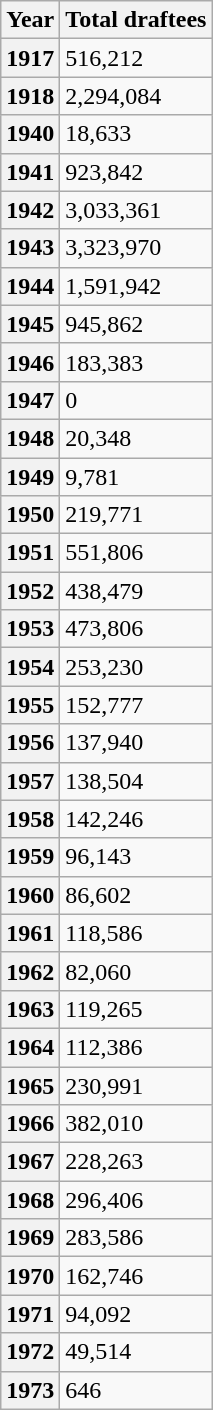<table class="wikitable">
<tr>
<th>Year</th>
<th><strong>Total draftees</strong></th>
</tr>
<tr>
<th>1917</th>
<td>516,212</td>
</tr>
<tr>
<th>1918</th>
<td>2,294,084</td>
</tr>
<tr>
<th>1940</th>
<td>18,633</td>
</tr>
<tr>
<th>1941</th>
<td>923,842</td>
</tr>
<tr>
<th>1942</th>
<td>3,033,361</td>
</tr>
<tr>
<th>1943</th>
<td>3,323,970</td>
</tr>
<tr>
<th>1944</th>
<td>1,591,942</td>
</tr>
<tr>
<th>1945</th>
<td>945,862</td>
</tr>
<tr>
<th>1946</th>
<td>183,383</td>
</tr>
<tr>
<th>1947</th>
<td>0</td>
</tr>
<tr>
<th>1948</th>
<td>20,348</td>
</tr>
<tr>
<th>1949</th>
<td>9,781</td>
</tr>
<tr>
<th>1950</th>
<td>219,771</td>
</tr>
<tr>
<th>1951</th>
<td>551,806</td>
</tr>
<tr>
<th>1952</th>
<td>438,479</td>
</tr>
<tr>
<th>1953</th>
<td>473,806</td>
</tr>
<tr>
<th>1954</th>
<td>253,230</td>
</tr>
<tr>
<th>1955</th>
<td>152,777</td>
</tr>
<tr>
<th>1956</th>
<td>137,940</td>
</tr>
<tr>
<th>1957</th>
<td>138,504</td>
</tr>
<tr>
<th>1958</th>
<td>142,246</td>
</tr>
<tr>
<th>1959</th>
<td>96,143</td>
</tr>
<tr>
<th>1960</th>
<td>86,602</td>
</tr>
<tr>
<th>1961</th>
<td>118,586</td>
</tr>
<tr>
<th>1962</th>
<td>82,060</td>
</tr>
<tr>
<th>1963</th>
<td>119,265</td>
</tr>
<tr>
<th>1964</th>
<td>112,386</td>
</tr>
<tr>
<th>1965</th>
<td>230,991</td>
</tr>
<tr>
<th>1966</th>
<td>382,010</td>
</tr>
<tr>
<th>1967</th>
<td>228,263</td>
</tr>
<tr>
<th>1968</th>
<td>296,406</td>
</tr>
<tr>
<th>1969</th>
<td>283,586</td>
</tr>
<tr>
<th>1970</th>
<td>162,746</td>
</tr>
<tr>
<th>1971</th>
<td>94,092</td>
</tr>
<tr>
<th>1972</th>
<td>49,514</td>
</tr>
<tr>
<th>1973</th>
<td>646</td>
</tr>
</table>
